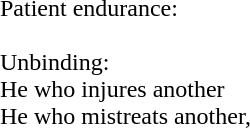<table cellpadding=10 style="text-align:left" |>
<tr>
<td>Patient endurance:<br><br>Unbinding:<br>He who injures another<br>He who mistreats another,<br></td>
<td><br><br><br><br><br></td>
</tr>
</table>
